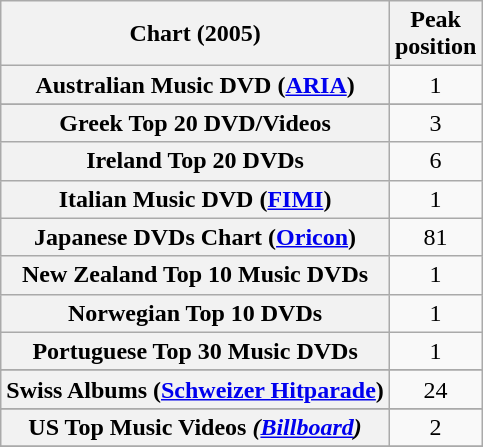<table class="wikitable sortable plainrowheaders" style="text-align:center">
<tr>
<th scope="col">Chart (2005)</th>
<th scope="col">Peak<br>position</th>
</tr>
<tr>
<th scope="row">Australian Music DVD (<a href='#'>ARIA</a>)</th>
<td>1</td>
</tr>
<tr>
</tr>
<tr>
</tr>
<tr>
</tr>
<tr>
</tr>
<tr>
</tr>
<tr>
</tr>
<tr>
</tr>
<tr>
<th scope="row">Greek Top 20 DVD/Videos</th>
<td>3</td>
</tr>
<tr>
<th scope="row">Ireland Top 20 DVDs</th>
<td>6</td>
</tr>
<tr>
<th scope="row">Italian Music DVD (<a href='#'>FIMI</a>)</th>
<td>1</td>
</tr>
<tr>
<th scope="row">Japanese DVDs Chart (<a href='#'>Oricon</a>)</th>
<td>81</td>
</tr>
<tr>
<th scope="row">New Zealand Top 10 Music DVDs</th>
<td>1</td>
</tr>
<tr>
<th scope="row">Norwegian Top 10 DVDs</th>
<td>1</td>
</tr>
<tr>
<th scope="row">Portuguese Top 30 Music DVDs</th>
<td>1</td>
</tr>
<tr>
</tr>
<tr>
</tr>
<tr>
<th scope="row">Swiss Albums (<a href='#'>Schweizer Hitparade</a>)</th>
<td>24</td>
</tr>
<tr>
</tr>
<tr>
<th scope="row">US Top Music Videos <em>(<a href='#'>Billboard</a>)</em></th>
<td>2</td>
</tr>
<tr>
</tr>
</table>
